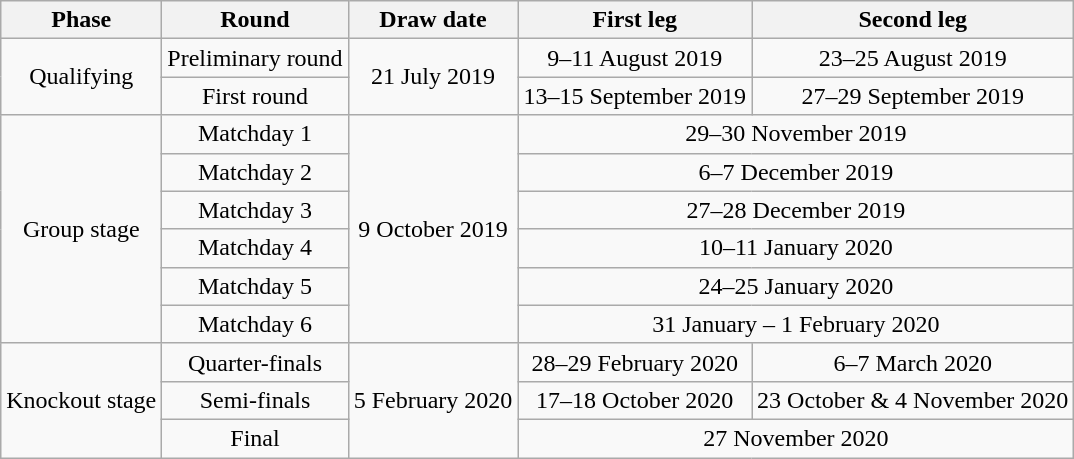<table class="wikitable" style="text-align:center">
<tr>
<th>Phase</th>
<th>Round</th>
<th>Draw date</th>
<th>First leg</th>
<th>Second leg</th>
</tr>
<tr>
<td rowspan=2>Qualifying</td>
<td>Preliminary round</td>
<td rowspan=2>21 July 2019</td>
<td>9–11 August 2019</td>
<td>23–25 August 2019</td>
</tr>
<tr>
<td>First round</td>
<td>13–15 September 2019</td>
<td>27–29 September 2019</td>
</tr>
<tr>
<td rowspan=6>Group stage</td>
<td>Matchday 1</td>
<td rowspan=6>9 October 2019</td>
<td colspan=2>29–30 November 2019</td>
</tr>
<tr>
<td>Matchday 2</td>
<td colspan=2>6–7 December 2019</td>
</tr>
<tr>
<td>Matchday 3</td>
<td colspan=2>27–28 December 2019</td>
</tr>
<tr>
<td>Matchday 4</td>
<td colspan=2>10–11 January 2020</td>
</tr>
<tr>
<td>Matchday 5</td>
<td colspan=2>24–25 January 2020</td>
</tr>
<tr>
<td>Matchday 6</td>
<td colspan=2>31 January – 1 February 2020</td>
</tr>
<tr>
<td rowspan=3>Knockout stage</td>
<td>Quarter-finals</td>
<td rowspan=3>5 February 2020</td>
<td>28–29 February 2020</td>
<td>6–7 March 2020</td>
</tr>
<tr>
<td>Semi-finals</td>
<td>17–18 October 2020</td>
<td>23 October & 4 November 2020</td>
</tr>
<tr>
<td>Final</td>
<td colspan=2>27 November 2020</td>
</tr>
</table>
